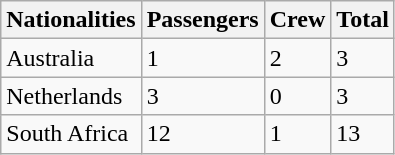<table class="wikitable sortable">
<tr>
<th>Nationalities</th>
<th>Passengers</th>
<th>Crew</th>
<th>Total</th>
</tr>
<tr>
<td>Australia</td>
<td>1</td>
<td>2</td>
<td>3</td>
</tr>
<tr>
<td>Netherlands</td>
<td>3</td>
<td>0</td>
<td>3</td>
</tr>
<tr>
<td>South Africa</td>
<td>12</td>
<td>1</td>
<td>13</td>
</tr>
</table>
